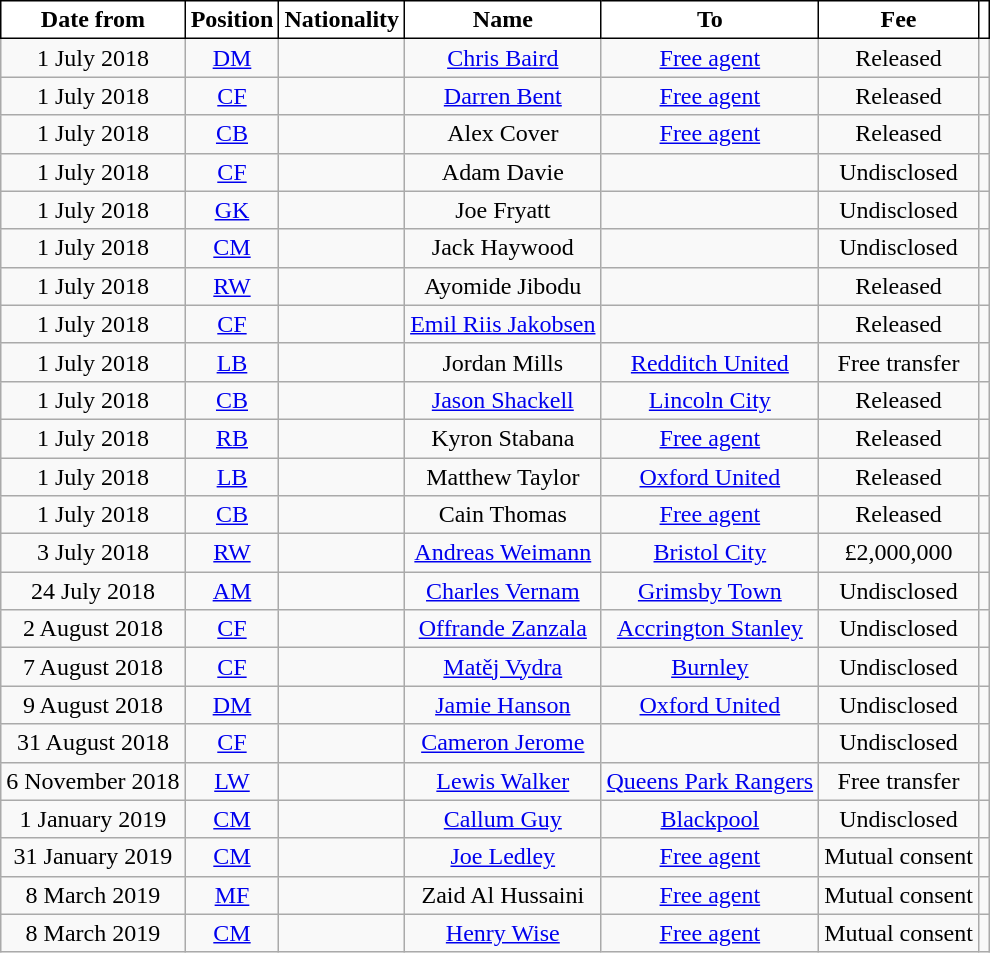<table class="wikitable" style="text-align:center;">
<tr>
<th style="background-color:#ffffff; color:#000000; border:1px solid black;">Date from</th>
<th style="background-color:#ffffff; color:#000000; border:1px solid black;">Position</th>
<th style="background-color:#ffffff; color:#000000; border:1px solid black;">Nationality</th>
<th style="background-color:#ffffff; color:#000000; border:1px solid black;">Name</th>
<th style="background-color:#ffffff; color:#000000; border:1px solid black;">To</th>
<th style="background-color:#ffffff; color:#000000; border:1px solid black;">Fee</th>
<th style="background-color:#ffffff; color:#000000; border:1px solid black;"></th>
</tr>
<tr>
<td>1 July 2018</td>
<td><a href='#'>DM</a></td>
<td></td>
<td><a href='#'>Chris Baird</a></td>
<td><a href='#'>Free agent</a></td>
<td>Released</td>
<td></td>
</tr>
<tr>
<td>1 July 2018</td>
<td><a href='#'>CF</a></td>
<td></td>
<td><a href='#'>Darren Bent</a></td>
<td><a href='#'>Free agent</a></td>
<td>Released</td>
<td></td>
</tr>
<tr>
<td>1 July 2018</td>
<td><a href='#'>CB</a></td>
<td></td>
<td>Alex Cover</td>
<td><a href='#'>Free agent</a></td>
<td>Released</td>
<td></td>
</tr>
<tr>
<td>1 July 2018</td>
<td><a href='#'>CF</a></td>
<td></td>
<td>Adam Davie</td>
<td></td>
<td>Undisclosed</td>
<td></td>
</tr>
<tr>
<td>1 July 2018</td>
<td><a href='#'>GK</a></td>
<td></td>
<td>Joe Fryatt</td>
<td></td>
<td>Undisclosed</td>
<td></td>
</tr>
<tr>
<td>1 July 2018</td>
<td><a href='#'>CM</a></td>
<td></td>
<td>Jack Haywood</td>
<td></td>
<td>Undisclosed</td>
<td></td>
</tr>
<tr>
<td>1 July 2018</td>
<td><a href='#'>RW</a></td>
<td></td>
<td>Ayomide Jibodu</td>
<td></td>
<td>Released</td>
<td></td>
</tr>
<tr>
<td>1 July 2018</td>
<td><a href='#'>CF</a></td>
<td></td>
<td><a href='#'>Emil Riis Jakobsen</a></td>
<td></td>
<td>Released</td>
<td></td>
</tr>
<tr>
<td>1 July 2018</td>
<td><a href='#'>LB</a></td>
<td></td>
<td>Jordan Mills</td>
<td><a href='#'>Redditch United</a></td>
<td>Free transfer</td>
<td></td>
</tr>
<tr>
<td>1 July 2018</td>
<td><a href='#'>CB</a></td>
<td></td>
<td><a href='#'>Jason Shackell</a></td>
<td><a href='#'>Lincoln City</a></td>
<td>Released</td>
<td></td>
</tr>
<tr>
<td>1 July 2018</td>
<td><a href='#'>RB</a></td>
<td></td>
<td>Kyron Stabana</td>
<td><a href='#'>Free agent</a></td>
<td>Released</td>
<td></td>
</tr>
<tr>
<td>1 July 2018</td>
<td><a href='#'>LB</a></td>
<td></td>
<td>Matthew Taylor</td>
<td><a href='#'>Oxford United</a></td>
<td>Released</td>
<td></td>
</tr>
<tr>
<td>1 July 2018</td>
<td><a href='#'>CB</a></td>
<td></td>
<td>Cain Thomas</td>
<td><a href='#'>Free agent</a></td>
<td>Released</td>
<td></td>
</tr>
<tr>
<td>3 July 2018</td>
<td><a href='#'>RW</a></td>
<td></td>
<td><a href='#'>Andreas Weimann</a></td>
<td><a href='#'>Bristol City</a></td>
<td>£2,000,000</td>
<td></td>
</tr>
<tr>
<td>24 July 2018</td>
<td><a href='#'>AM</a></td>
<td></td>
<td><a href='#'>Charles Vernam</a></td>
<td><a href='#'>Grimsby Town</a></td>
<td>Undisclosed</td>
<td></td>
</tr>
<tr>
<td>2 August 2018</td>
<td><a href='#'>CF</a></td>
<td></td>
<td><a href='#'>Offrande Zanzala</a></td>
<td><a href='#'>Accrington Stanley</a></td>
<td>Undisclosed</td>
<td></td>
</tr>
<tr>
<td>7 August 2018</td>
<td><a href='#'>CF</a></td>
<td></td>
<td><a href='#'>Matěj Vydra</a></td>
<td><a href='#'>Burnley</a></td>
<td>Undisclosed</td>
<td></td>
</tr>
<tr>
<td>9 August 2018</td>
<td><a href='#'>DM</a></td>
<td></td>
<td><a href='#'>Jamie Hanson</a></td>
<td><a href='#'>Oxford United</a></td>
<td>Undisclosed</td>
<td></td>
</tr>
<tr>
<td>31 August 2018</td>
<td><a href='#'>CF</a></td>
<td></td>
<td><a href='#'>Cameron Jerome</a></td>
<td></td>
<td>Undisclosed</td>
<td></td>
</tr>
<tr>
<td>6 November 2018</td>
<td><a href='#'>LW</a></td>
<td></td>
<td><a href='#'>Lewis Walker</a></td>
<td><a href='#'>Queens Park Rangers</a></td>
<td>Free transfer</td>
<td></td>
</tr>
<tr>
<td>1 January 2019</td>
<td><a href='#'>CM</a></td>
<td></td>
<td><a href='#'>Callum Guy</a></td>
<td><a href='#'>Blackpool</a></td>
<td>Undisclosed</td>
<td></td>
</tr>
<tr>
<td>31 January 2019</td>
<td><a href='#'>CM</a></td>
<td></td>
<td><a href='#'>Joe Ledley</a></td>
<td><a href='#'>Free agent</a></td>
<td>Mutual consent</td>
<td></td>
</tr>
<tr>
<td>8 March 2019</td>
<td><a href='#'>MF</a></td>
<td></td>
<td>Zaid Al Hussaini</td>
<td><a href='#'>Free agent</a></td>
<td>Mutual consent</td>
<td></td>
</tr>
<tr>
<td>8 March 2019</td>
<td><a href='#'>CM</a></td>
<td></td>
<td><a href='#'>Henry Wise</a></td>
<td><a href='#'>Free agent</a></td>
<td>Mutual consent</td>
<td></td>
</tr>
</table>
